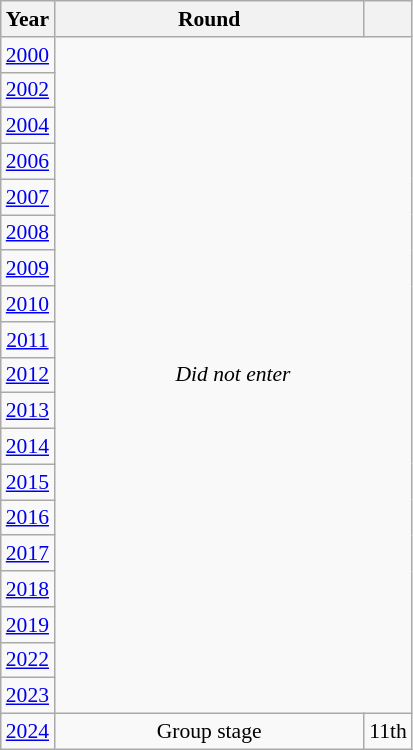<table class="wikitable" style="text-align: center; font-size:90%">
<tr>
<th>Year</th>
<th style="width:200px">Round</th>
<th></th>
</tr>
<tr>
<td><a href='#'>2000</a></td>
<td colspan="2" rowspan="19"><em>Did not enter</em></td>
</tr>
<tr>
<td><a href='#'>2002</a></td>
</tr>
<tr>
<td><a href='#'>2004</a></td>
</tr>
<tr>
<td><a href='#'>2006</a></td>
</tr>
<tr>
<td><a href='#'>2007</a></td>
</tr>
<tr>
<td><a href='#'>2008</a></td>
</tr>
<tr>
<td><a href='#'>2009</a></td>
</tr>
<tr>
<td><a href='#'>2010</a></td>
</tr>
<tr>
<td><a href='#'>2011</a></td>
</tr>
<tr>
<td><a href='#'>2012</a></td>
</tr>
<tr>
<td><a href='#'>2013</a></td>
</tr>
<tr>
<td><a href='#'>2014</a></td>
</tr>
<tr>
<td><a href='#'>2015</a></td>
</tr>
<tr>
<td><a href='#'>2016</a></td>
</tr>
<tr>
<td><a href='#'>2017</a></td>
</tr>
<tr>
<td><a href='#'>2018</a></td>
</tr>
<tr>
<td><a href='#'>2019</a></td>
</tr>
<tr>
<td><a href='#'>2022</a></td>
</tr>
<tr>
<td><a href='#'>2023</a></td>
</tr>
<tr>
<td><a href='#'>2024</a></td>
<td>Group stage</td>
<td>11th</td>
</tr>
</table>
